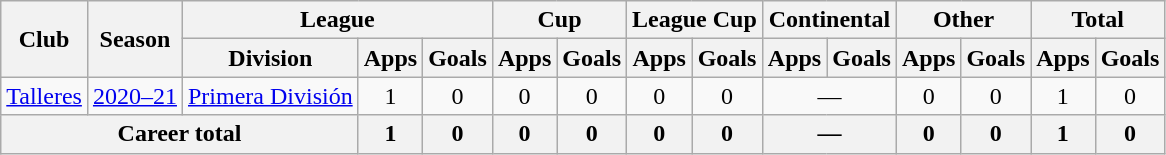<table class="wikitable" style="text-align:center">
<tr>
<th rowspan="2">Club</th>
<th rowspan="2">Season</th>
<th colspan="3">League</th>
<th colspan="2">Cup</th>
<th colspan="2">League Cup</th>
<th colspan="2">Continental</th>
<th colspan="2">Other</th>
<th colspan="2">Total</th>
</tr>
<tr>
<th>Division</th>
<th>Apps</th>
<th>Goals</th>
<th>Apps</th>
<th>Goals</th>
<th>Apps</th>
<th>Goals</th>
<th>Apps</th>
<th>Goals</th>
<th>Apps</th>
<th>Goals</th>
<th>Apps</th>
<th>Goals</th>
</tr>
<tr>
<td rowspan="1"><a href='#'>Talleres</a></td>
<td><a href='#'>2020–21</a></td>
<td rowspan="1"><a href='#'>Primera División</a></td>
<td>1</td>
<td>0</td>
<td>0</td>
<td>0</td>
<td>0</td>
<td>0</td>
<td colspan="2">—</td>
<td>0</td>
<td>0</td>
<td>1</td>
<td>0</td>
</tr>
<tr>
<th colspan="3">Career total</th>
<th>1</th>
<th>0</th>
<th>0</th>
<th>0</th>
<th>0</th>
<th>0</th>
<th colspan="2">—</th>
<th>0</th>
<th>0</th>
<th>1</th>
<th>0</th>
</tr>
</table>
